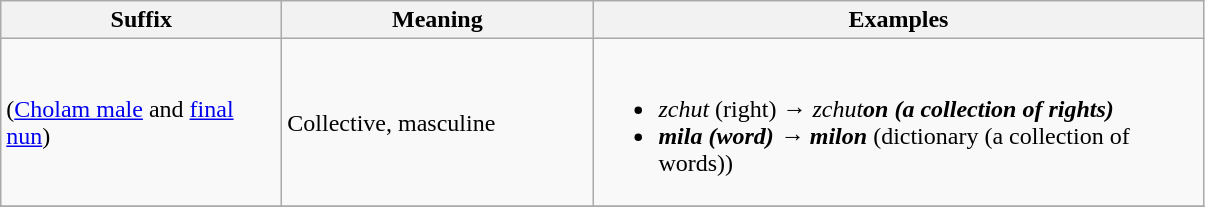<table class="wikitable">
<tr>
<th width="180">Suffix</th>
<th width="200">Meaning</th>
<th width="400">Examples</th>
</tr>
<tr>
<td> (<a href='#'>Cholam male</a> and <a href='#'>final nun</a>)</td>
<td>Collective, masculine</td>
<td><br><ul><li> <em>zchut</em> (right) →   <em>zchut<strong>on<strong><em> (a collection of rights)</li><li> </em>mila<em> (word) →   </em>mil</strong>on</em></strong> (dictionary (a collection of words))</li></ul></td>
</tr>
<tr>
</tr>
</table>
